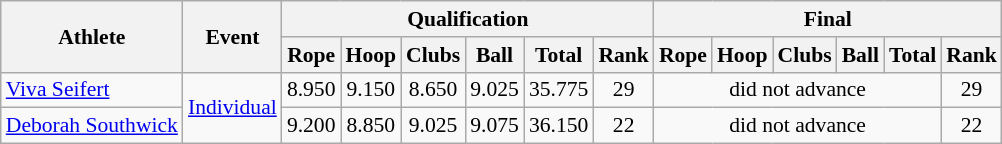<table class="wikitable" style="font-size:90%">
<tr>
<th rowspan="2">Athlete</th>
<th rowspan="2">Event</th>
<th colspan="6">Qualification</th>
<th colspan="6">Final</th>
</tr>
<tr>
<th>Rope</th>
<th>Hoop</th>
<th>Clubs</th>
<th>Ball</th>
<th>Total</th>
<th>Rank</th>
<th>Rope</th>
<th>Hoop</th>
<th>Clubs</th>
<th>Ball</th>
<th>Total</th>
<th>Rank</th>
</tr>
<tr>
<td><a href='#'>Viva Seifert</a></td>
<td rowspan=2><a href='#'>Individual</a></td>
<td align=center>8.950</td>
<td align=center>9.150</td>
<td align=center>8.650</td>
<td align=center>9.025</td>
<td align=center>35.775</td>
<td align=center>29</td>
<td style="text-align:center;" colspan="5">did not advance</td>
<td align=center>29</td>
</tr>
<tr>
<td><a href='#'>Deborah Southwick</a></td>
<td align=center>9.200</td>
<td align=center>8.850</td>
<td align=center>9.025</td>
<td align=center>9.075</td>
<td align=center>36.150</td>
<td align=center>22</td>
<td style="text-align:center;" colspan="5">did not advance</td>
<td align=center>22</td>
</tr>
</table>
